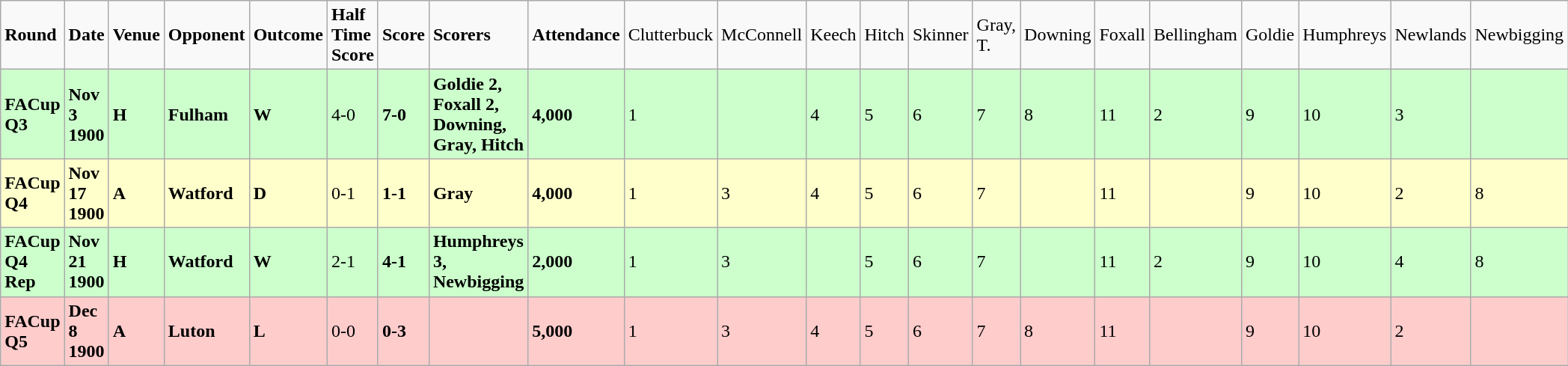<table class="wikitable">
<tr>
<td><strong>Round</strong></td>
<td><strong>Date</strong></td>
<td><strong>Venue</strong></td>
<td><strong>Opponent</strong></td>
<td><strong>Outcome</strong></td>
<td><strong>Half Time Score</strong></td>
<td><strong>Score</strong></td>
<td><strong>Scorers</strong></td>
<td><strong>Attendance</strong></td>
<td>Clutterbuck</td>
<td>McConnell</td>
<td>Keech</td>
<td>Hitch</td>
<td>Skinner</td>
<td>Gray, T.</td>
<td>Downing</td>
<td>Foxall</td>
<td>Bellingham</td>
<td>Goldie</td>
<td>Humphreys</td>
<td>Newlands</td>
<td>Newbigging</td>
</tr>
<tr bgcolor="#CCFFCC">
<td><strong>FACup Q3</strong></td>
<td><strong>Nov 3 1900</strong></td>
<td><strong>H</strong></td>
<td><strong>Fulham</strong></td>
<td><strong>W</strong></td>
<td>4-0</td>
<td><strong>7-0</strong></td>
<td><strong>Goldie 2, Foxall 2, Downing, Gray, Hitch</strong></td>
<td><strong>4,000</strong></td>
<td>1</td>
<td></td>
<td>4</td>
<td>5</td>
<td>6</td>
<td>7</td>
<td>8</td>
<td>11</td>
<td>2</td>
<td>9</td>
<td>10</td>
<td>3</td>
<td></td>
</tr>
<tr bgcolor="#FFFFCC">
<td><strong>FACup Q4</strong></td>
<td><strong>Nov 17 1900</strong></td>
<td><strong>A</strong></td>
<td><strong>Watford</strong></td>
<td><strong>D</strong></td>
<td>0-1</td>
<td><strong>1-1</strong></td>
<td><strong>Gray</strong></td>
<td><strong>4,000</strong></td>
<td>1</td>
<td>3</td>
<td>4</td>
<td>5</td>
<td>6</td>
<td>7</td>
<td></td>
<td>11</td>
<td></td>
<td>9</td>
<td>10</td>
<td>2</td>
<td>8</td>
</tr>
<tr bgcolor="#CCFFCC">
<td><strong>FACup Q4 Rep</strong></td>
<td><strong>Nov 21 1900</strong></td>
<td><strong>H</strong></td>
<td><strong>Watford</strong></td>
<td><strong>W</strong></td>
<td>2-1</td>
<td><strong>4-1</strong></td>
<td><strong>Humphreys 3, Newbigging</strong></td>
<td><strong>2,000</strong></td>
<td>1</td>
<td>3</td>
<td></td>
<td>5</td>
<td>6</td>
<td>7</td>
<td></td>
<td>11</td>
<td>2</td>
<td>9</td>
<td>10</td>
<td>4</td>
<td>8</td>
</tr>
<tr bgcolor="#FFCCCC">
<td><strong>FACup Q5</strong></td>
<td><strong>Dec 8 1900</strong></td>
<td><strong>A</strong></td>
<td><strong>Luton</strong></td>
<td><strong>L</strong></td>
<td>0-0</td>
<td><strong>0-3</strong></td>
<td></td>
<td><strong>5,000</strong></td>
<td>1</td>
<td>3</td>
<td>4</td>
<td>5</td>
<td>6</td>
<td>7</td>
<td>8</td>
<td>11</td>
<td></td>
<td>9</td>
<td>10</td>
<td>2</td>
<td></td>
</tr>
</table>
